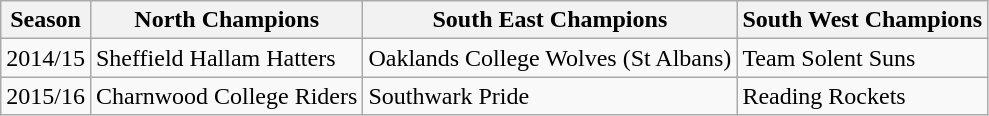<table class="wikitable" style="text-align:left">
<tr>
<th>Season</th>
<th>North Champions</th>
<th>South East Champions</th>
<th>South West Champions</th>
</tr>
<tr>
<td>2014/15</td>
<td>Sheffield Hallam Hatters</td>
<td>Oaklands College Wolves (St Albans)</td>
<td>Team Solent Suns</td>
</tr>
<tr>
<td>2015/16</td>
<td>Charnwood College Riders</td>
<td>Southwark Pride</td>
<td>Reading Rockets</td>
</tr>
</table>
